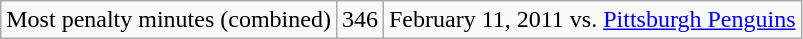<table class="wikitable">
<tr>
<td>Most penalty minutes (combined)</td>
<td>346</td>
<td>February 11, 2011 vs. <a href='#'>Pittsburgh Penguins</a></td>
</tr>
</table>
